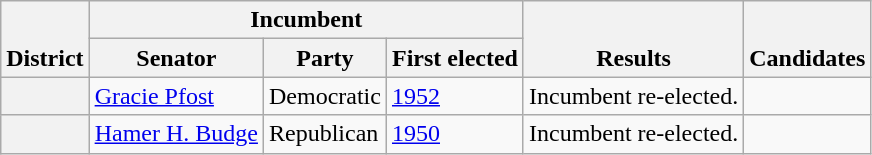<table class=wikitable>
<tr valign=bottom>
<th rowspan=2>District</th>
<th colspan=3>Incumbent</th>
<th rowspan=2>Results</th>
<th rowspan=2>Candidates</th>
</tr>
<tr>
<th>Senator</th>
<th>Party</th>
<th>First elected</th>
</tr>
<tr>
<th></th>
<td><a href='#'>Gracie Pfost</a></td>
<td>Democratic</td>
<td><a href='#'>1952</a></td>
<td>Incumbent re-elected.</td>
<td nowrap></td>
</tr>
<tr>
<th></th>
<td><a href='#'>Hamer H. Budge</a></td>
<td>Republican</td>
<td><a href='#'>1950</a></td>
<td>Incumbent re-elected.</td>
<td nowrap></td>
</tr>
</table>
